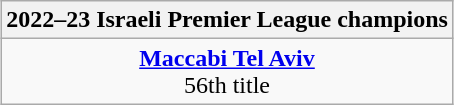<table class=wikitable style="text-align:center; margin:auto">
<tr>
<th>2022–23 Israeli Premier League champions</th>
</tr>
<tr>
<td><strong><a href='#'>Maccabi Tel Aviv</a></strong><br>56th title</td>
</tr>
</table>
